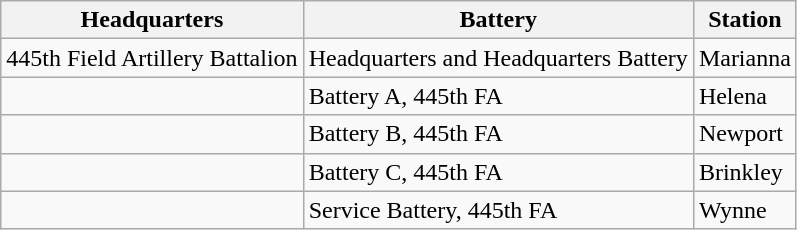<table class="wikitable">
<tr>
<th>Headquarters</th>
<th>Battery</th>
<th>Station</th>
</tr>
<tr>
<td>445th Field Artillery Battalion</td>
<td>Headquarters and Headquarters Battery</td>
<td>Marianna</td>
</tr>
<tr>
<td></td>
<td>Battery A, 445th FA</td>
<td>Helena</td>
</tr>
<tr>
<td></td>
<td>Battery B, 445th FA</td>
<td>Newport</td>
</tr>
<tr>
<td></td>
<td>Battery C, 445th FA</td>
<td>Brinkley</td>
</tr>
<tr>
<td></td>
<td>Service Battery, 445th FA</td>
<td>Wynne</td>
</tr>
</table>
